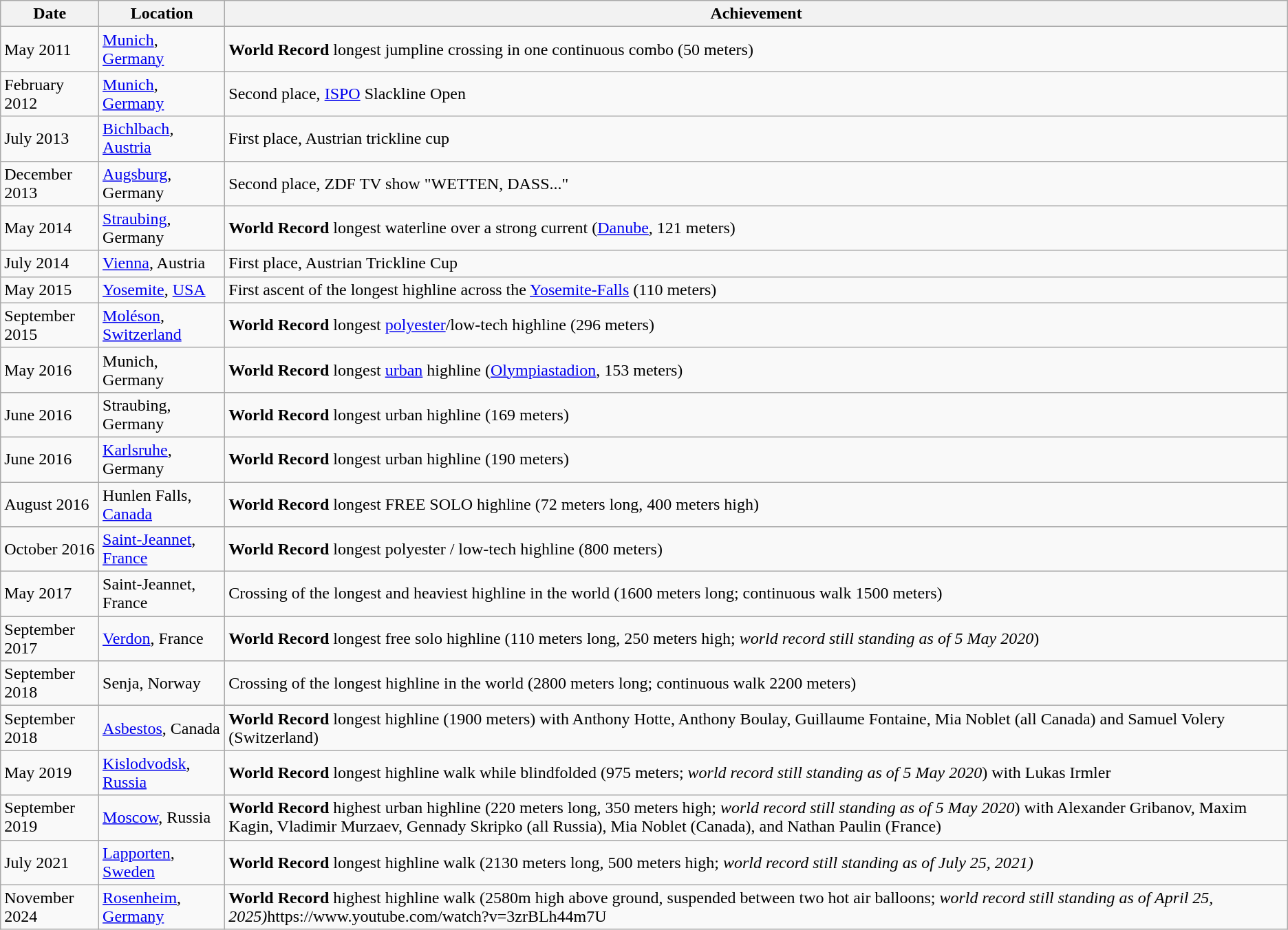<table class="wikitable">
<tr>
<th>Date</th>
<th>Location</th>
<th>Achievement</th>
</tr>
<tr>
<td>May 2011</td>
<td><a href='#'>Munich</a>, <a href='#'>Germany</a></td>
<td><strong>World Record</strong> longest jumpline crossing in one continuous combo (50 meters)</td>
</tr>
<tr>
<td>February 2012</td>
<td><a href='#'>Munich</a>, <a href='#'>Germany</a></td>
<td>Second place, <a href='#'>ISPO</a> Slackline Open</td>
</tr>
<tr>
<td>July 2013</td>
<td><a href='#'>Bichlbach</a>, <a href='#'>Austria</a></td>
<td>First place, Austrian trickline cup</td>
</tr>
<tr>
<td>December 2013</td>
<td><a href='#'>Augsburg</a>, Germany</td>
<td>Second place, ZDF TV show "WETTEN, DASS..."</td>
</tr>
<tr>
<td>May 2014</td>
<td><a href='#'>Straubing</a>, Germany</td>
<td><strong>World Record</strong> longest waterline over a strong current (<a href='#'>Danube</a>, 121 meters)</td>
</tr>
<tr>
<td>July 2014</td>
<td><a href='#'>Vienna</a>, Austria</td>
<td>First place, Austrian Trickline Cup</td>
</tr>
<tr>
<td>May 2015</td>
<td><a href='#'>Yosemite</a>, <a href='#'>USA</a></td>
<td>First ascent of the longest highline across the <a href='#'>Yosemite-Falls</a> (110 meters)</td>
</tr>
<tr>
<td>September 2015</td>
<td><a href='#'>Moléson</a>, <a href='#'>Switzerland</a></td>
<td><strong>World Record</strong> longest <a href='#'>polyester</a>/low-tech highline (296 meters)</td>
</tr>
<tr>
<td>May 2016</td>
<td>Munich, Germany</td>
<td><strong>World Record</strong> longest <a href='#'>urban</a> highline (<a href='#'>Olympiastadion</a>, 153 meters)</td>
</tr>
<tr>
<td>June 2016</td>
<td>Straubing, Germany</td>
<td><strong>World Record</strong> longest urban highline (169 meters)</td>
</tr>
<tr>
<td>June 2016</td>
<td><a href='#'>Karlsruhe</a>, Germany</td>
<td><strong>World Record</strong> longest urban highline (190 meters)</td>
</tr>
<tr>
<td>August 2016</td>
<td>Hunlen Falls, <a href='#'>Canada</a></td>
<td><strong>World Record</strong> longest FREE SOLO highline (72 meters long, 400 meters high)</td>
</tr>
<tr>
<td>October 2016</td>
<td><a href='#'>Saint-Jeannet</a>, <a href='#'>France</a></td>
<td><strong>World Record</strong> longest polyester / low-tech highline (800 meters)</td>
</tr>
<tr>
<td>May 2017</td>
<td>Saint-Jeannet, France</td>
<td>Crossing of the longest and heaviest highline in the world (1600 meters long; continuous walk 1500 meters)</td>
</tr>
<tr>
<td>September 2017</td>
<td><a href='#'>Verdon</a>, France</td>
<td><strong>World Record</strong> longest free solo highline (110 meters long, 250 meters high; <em>world record still standing as of 5 May 2020</em>)</td>
</tr>
<tr>
<td>September 2018</td>
<td>Senja, Norway</td>
<td>Crossing of the longest highline in the world (2800 meters long; continuous walk 2200 meters)</td>
</tr>
<tr>
<td>September 2018</td>
<td><a href='#'>Asbestos</a>, Canada</td>
<td><strong>World Record</strong> longest highline (1900 meters) with Anthony Hotte, Anthony Boulay, Guillaume Fontaine, Mia Noblet (all Canada) and Samuel Volery (Switzerland)</td>
</tr>
<tr>
<td>May 2019</td>
<td><a href='#'>Kislodvodsk</a>, <a href='#'>Russia</a></td>
<td><strong>World Record</strong> longest highline walk while blindfolded (975 meters; <em>world record still standing as of 5 May 2020</em>) with Lukas Irmler</td>
</tr>
<tr>
<td>September 2019</td>
<td><a href='#'>Moscow</a>, Russia</td>
<td><strong>World Record</strong> highest urban highline (220 meters long, 350 meters high; <em>world record still standing as of 5 May 2020</em>) with Alexander Gribanov, Maxim Kagin, Vladimir Murzaev, Gennady Skripko (all Russia), Mia Noblet (Canada), and Nathan Paulin (France)</td>
</tr>
<tr>
<td>July 2021</td>
<td><a href='#'>Lapporten</a>, <a href='#'>Sweden</a></td>
<td><strong>World Record</strong> longest highline walk (2130 meters long, 500 meters high; <em>world record still standing as of July 25, 2021)</em></td>
</tr>
<tr>
<td>November 2024</td>
<td><a href='#'>Rosenheim</a>, <a href='#'>Germany</a></td>
<td><strong>World Record</strong> highest highline walk (2580m high above ground, suspended between two hot air balloons; <em>world record still standing as of April 25, 2025)</em>https://www.youtube.com/watch?v=3zrBLh44m7U</td>
</tr>
</table>
